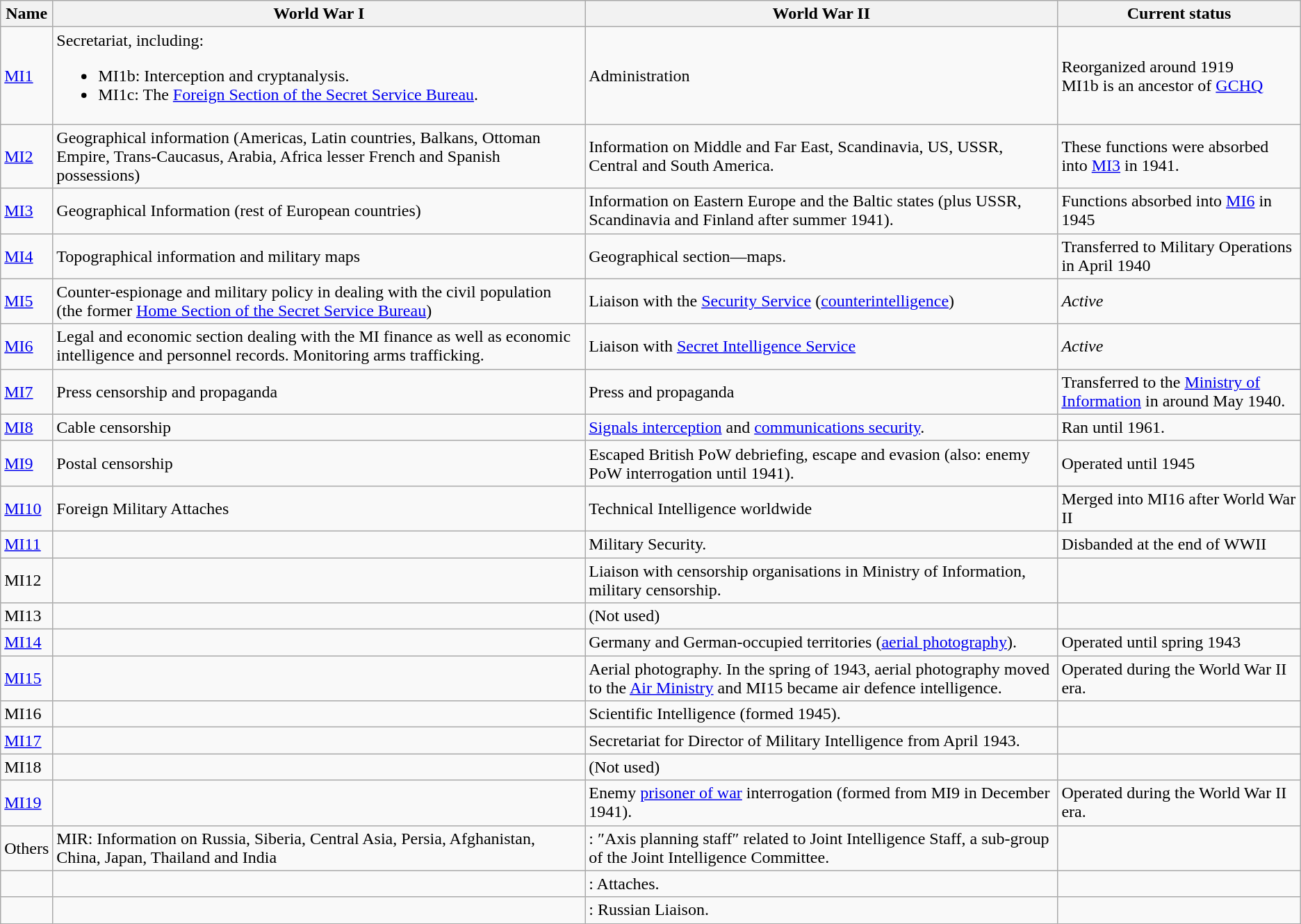<table class="wikitable">
<tr>
<th>Name</th>
<th>World War I</th>
<th>World War II</th>
<th>Current status</th>
</tr>
<tr>
<td><a href='#'>MI1</a></td>
<td>Secretariat, including:<br><ul><li>MI1b: Interception and cryptanalysis.</li><li>MI1c: The <a href='#'>Foreign Section of the Secret Service Bureau</a>.</li></ul></td>
<td>Administration</td>
<td>Reorganized around 1919<br>MI1b is an ancestor of <a href='#'>GCHQ</a></td>
</tr>
<tr>
<td><a href='#'>MI2</a></td>
<td>Geographical information (Americas, Latin countries, Balkans, Ottoman Empire, Trans-Caucasus, Arabia, Africa lesser French and Spanish possessions)</td>
<td>Information on Middle and Far East, Scandinavia, US, USSR, Central and South America.</td>
<td>These functions were absorbed into <a href='#'>MI3</a> in 1941.</td>
</tr>
<tr>
<td><a href='#'>MI3</a></td>
<td>Geographical Information (rest of European countries)</td>
<td>Information on Eastern Europe and the Baltic states (plus USSR, Scandinavia and Finland after summer 1941).</td>
<td>Functions absorbed into <a href='#'>MI6</a> in 1945</td>
</tr>
<tr>
<td><a href='#'>MI4</a></td>
<td>Topographical information and military maps</td>
<td>Geographical section—maps.</td>
<td>Transferred to Military Operations in April 1940</td>
</tr>
<tr>
<td><a href='#'>MI5</a></td>
<td>Counter-espionage and military policy in dealing with the civil population (the former <a href='#'>Home Section of the Secret Service Bureau</a>)</td>
<td>Liaison with the <a href='#'>Security Service</a> (<a href='#'>counterintelligence</a>)</td>
<td><em>Active</em></td>
</tr>
<tr>
<td><a href='#'>MI6</a></td>
<td>Legal and economic section dealing with the MI finance as well as economic intelligence and personnel records. Monitoring arms trafficking.</td>
<td>Liaison with <a href='#'>Secret Intelligence Service</a></td>
<td><em>Active</em></td>
</tr>
<tr>
<td><a href='#'>MI7</a></td>
<td>Press censorship and propaganda</td>
<td>Press and propaganda</td>
<td>Transferred to the <a href='#'>Ministry of Information</a> in around May 1940.</td>
</tr>
<tr>
<td><a href='#'>MI8</a></td>
<td>Cable censorship</td>
<td><a href='#'>Signals interception</a> and <a href='#'>communications security</a>.</td>
<td>Ran until 1961.</td>
</tr>
<tr>
<td><a href='#'>MI9</a></td>
<td>Postal censorship</td>
<td>Escaped British PoW debriefing, escape and evasion (also: enemy PoW interrogation until 1941).</td>
<td>Operated until 1945</td>
</tr>
<tr>
<td><a href='#'>MI10</a></td>
<td>Foreign Military Attaches</td>
<td>Technical Intelligence worldwide</td>
<td>Merged into MI16 after World War II</td>
</tr>
<tr>
<td><a href='#'>MI11</a></td>
<td></td>
<td>Military Security.</td>
<td>Disbanded at the end of WWII</td>
</tr>
<tr>
<td>MI12</td>
<td></td>
<td>Liaison with censorship organisations in Ministry of Information, military censorship.</td>
<td></td>
</tr>
<tr>
<td>MI13</td>
<td></td>
<td>(Not used)</td>
<td></td>
</tr>
<tr>
<td><a href='#'>MI14</a></td>
<td></td>
<td>Germany and German-occupied territories (<a href='#'>aerial photography</a>).</td>
<td>Operated until spring 1943</td>
</tr>
<tr>
<td><a href='#'>MI15</a></td>
<td></td>
<td>Aerial photography. In the spring of 1943, aerial photography moved to the <a href='#'>Air Ministry</a> and MI15 became air defence intelligence.</td>
<td>Operated during the World War II era.</td>
</tr>
<tr>
<td>MI16</td>
<td></td>
<td>Scientific Intelligence (formed 1945).</td>
<td></td>
</tr>
<tr>
<td><a href='#'>MI17</a></td>
<td></td>
<td>Secretariat for Director of Military Intelligence from April 1943.</td>
<td></td>
</tr>
<tr>
<td>MI18</td>
<td></td>
<td>(Not used)</td>
<td></td>
</tr>
<tr>
<td><a href='#'>MI19</a></td>
<td></td>
<td>Enemy <a href='#'>prisoner of war</a> interrogation (formed from MI9 in December 1941).</td>
<td>Operated during the World War II era.</td>
</tr>
<tr>
<td>Others</td>
<td>MIR: Information on Russia, Siberia, Central Asia, Persia, Afghanistan, China, Japan, Thailand and India</td>
<td>: ″Axis planning staff″ related to Joint Intelligence Staff, a sub-group of the Joint Intelligence Committee.</td>
<td></td>
</tr>
<tr>
<td></td>
<td></td>
<td>: Attaches.</td>
<td></td>
</tr>
<tr>
<td></td>
<td></td>
<td>: Russian Liaison.</td>
<td></td>
</tr>
</table>
